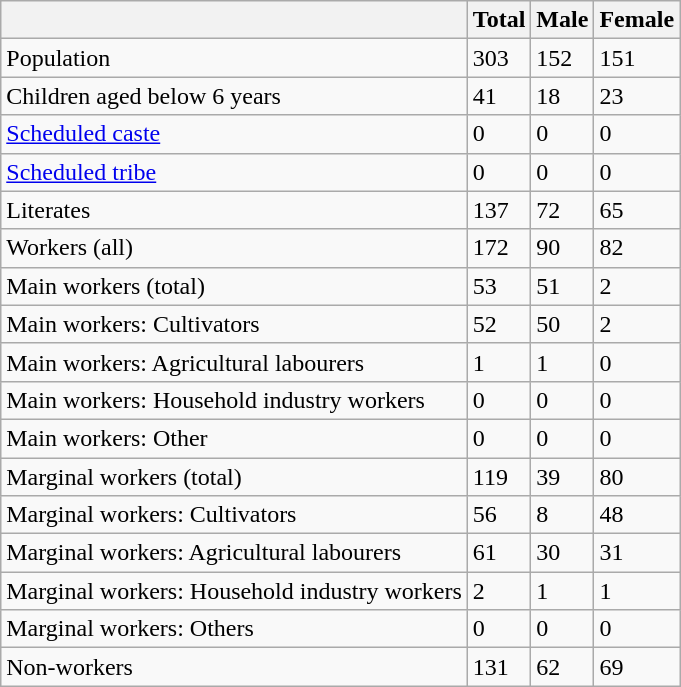<table class="wikitable sortable">
<tr>
<th></th>
<th>Total</th>
<th>Male</th>
<th>Female</th>
</tr>
<tr>
<td>Population</td>
<td>303</td>
<td>152</td>
<td>151</td>
</tr>
<tr>
<td>Children aged below 6 years</td>
<td>41</td>
<td>18</td>
<td>23</td>
</tr>
<tr>
<td><a href='#'>Scheduled caste</a></td>
<td>0</td>
<td>0</td>
<td>0</td>
</tr>
<tr>
<td><a href='#'>Scheduled tribe</a></td>
<td>0</td>
<td>0</td>
<td>0</td>
</tr>
<tr>
<td>Literates</td>
<td>137</td>
<td>72</td>
<td>65</td>
</tr>
<tr>
<td>Workers (all)</td>
<td>172</td>
<td>90</td>
<td>82</td>
</tr>
<tr>
<td>Main workers (total)</td>
<td>53</td>
<td>51</td>
<td>2</td>
</tr>
<tr>
<td>Main workers: Cultivators</td>
<td>52</td>
<td>50</td>
<td>2</td>
</tr>
<tr>
<td>Main workers: Agricultural labourers</td>
<td>1</td>
<td>1</td>
<td>0</td>
</tr>
<tr>
<td>Main workers: Household industry workers</td>
<td>0</td>
<td>0</td>
<td>0</td>
</tr>
<tr>
<td>Main workers: Other</td>
<td>0</td>
<td>0</td>
<td>0</td>
</tr>
<tr>
<td>Marginal workers (total)</td>
<td>119</td>
<td>39</td>
<td>80</td>
</tr>
<tr>
<td>Marginal workers: Cultivators</td>
<td>56</td>
<td>8</td>
<td>48</td>
</tr>
<tr>
<td>Marginal workers: Agricultural labourers</td>
<td>61</td>
<td>30</td>
<td>31</td>
</tr>
<tr>
<td>Marginal workers: Household industry workers</td>
<td>2</td>
<td>1</td>
<td>1</td>
</tr>
<tr>
<td>Marginal workers: Others</td>
<td>0</td>
<td>0</td>
<td>0</td>
</tr>
<tr>
<td>Non-workers</td>
<td>131</td>
<td>62</td>
<td>69</td>
</tr>
</table>
